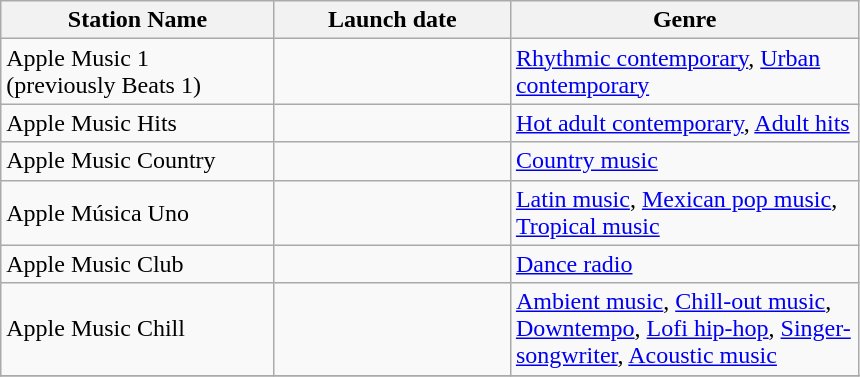<table class="wikitable sortable">
<tr>
<th style="width: 175px;">Station Name</th>
<th style="width: 150px;">Launch date</th>
<th style="width: 225px;">Genre</th>
</tr>
<tr>
<td>Apple Music 1 <br> (previously Beats 1)</td>
<td></td>
<td><a href='#'>Rhythmic contemporary</a>, <a href='#'>Urban contemporary</a></td>
</tr>
<tr>
<td>Apple Music Hits</td>
<td></td>
<td><a href='#'>Hot adult contemporary</a>, <a href='#'>Adult hits</a></td>
</tr>
<tr>
<td>Apple Music Country</td>
<td></td>
<td><a href='#'>Country music</a></td>
</tr>
<tr>
<td>Apple Música Uno</td>
<td></td>
<td><a href='#'>Latin music</a>, <a href='#'>Mexican pop music</a>, <a href='#'>Tropical music</a></td>
</tr>
<tr>
<td>Apple Music Club</td>
<td></td>
<td><a href='#'>Dance radio</a></td>
</tr>
<tr>
<td>Apple Music Chill</td>
<td></td>
<td><a href='#'>Ambient music</a>, <a href='#'>Chill-out music</a>, <a href='#'>Downtempo</a>, <a href='#'>Lofi hip-hop</a>, <a href='#'>Singer-songwriter</a>, <a href='#'>Acoustic music</a></td>
</tr>
<tr>
</tr>
</table>
